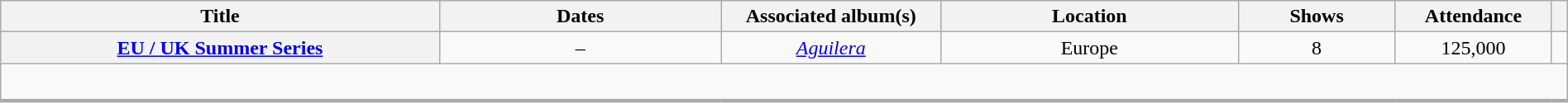<table class="wikitable sortable plainrowheaders" style="text-align:center;" width="100%">
<tr>
<th scope="col" width="28%">Title</th>
<th scope="col" width="18%">Dates</th>
<th scope="col" width="14%">Associated album(s)</th>
<th scope="col" width="19%">Location</th>
<th scope="col" width="10%">Shows</th>
<th scope="col" width="10%">Attendance</th>
<th class="unsortable" scope="col" width="2%"></th>
</tr>
<tr>
<th scope="row"><a href='#'>EU / UK Summer Series</a></th>
<td>–<br></td>
<td><em><a href='#'>Aguilera</a></em></td>
<td>Europe</td>
<td>8</td>
<td>125,000</td>
<td></td>
</tr>
<tr class="expand-child">
<td colspan="7" style = "border-bottom-width:3px; padding:5px;"><br></td>
</tr>
</table>
